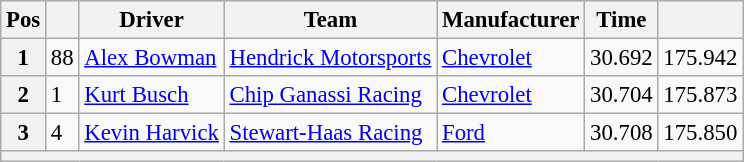<table class="wikitable" style="font-size:95%">
<tr>
<th>Pos</th>
<th></th>
<th>Driver</th>
<th>Team</th>
<th>Manufacturer</th>
<th>Time</th>
<th></th>
</tr>
<tr>
<th>1</th>
<td>88</td>
<td><a href='#'>Alex Bowman</a></td>
<td><a href='#'>Hendrick Motorsports</a></td>
<td><a href='#'>Chevrolet</a></td>
<td>30.692</td>
<td>175.942</td>
</tr>
<tr>
<th>2</th>
<td>1</td>
<td><a href='#'>Kurt Busch</a></td>
<td><a href='#'>Chip Ganassi Racing</a></td>
<td><a href='#'>Chevrolet</a></td>
<td>30.704</td>
<td>175.873</td>
</tr>
<tr>
<th>3</th>
<td>4</td>
<td><a href='#'>Kevin Harvick</a></td>
<td><a href='#'>Stewart-Haas Racing</a></td>
<td><a href='#'>Ford</a></td>
<td>30.708</td>
<td>175.850</td>
</tr>
<tr>
<th colspan="7"></th>
</tr>
</table>
